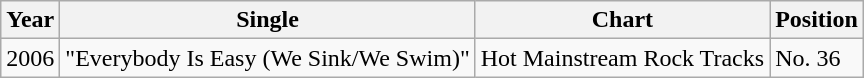<table class="wikitable">
<tr>
<th>Year</th>
<th>Single</th>
<th>Chart</th>
<th>Position</th>
</tr>
<tr>
<td>2006</td>
<td>"Everybody Is Easy (We Sink/We Swim)"</td>
<td>Hot Mainstream Rock Tracks</td>
<td>No. 36</td>
</tr>
</table>
